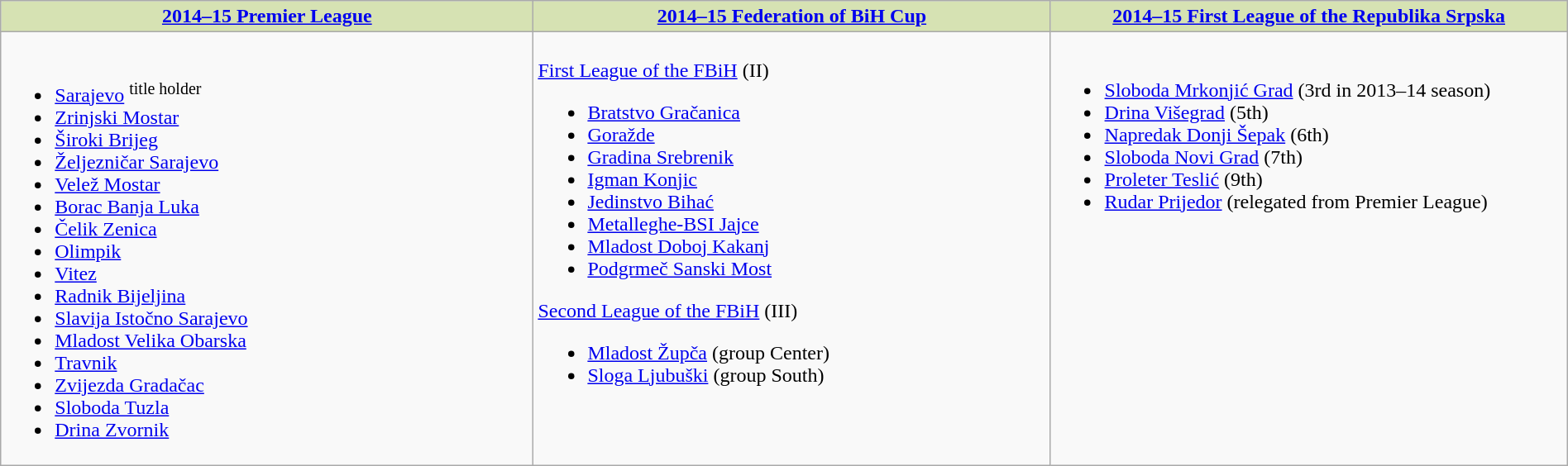<table class="wikitable" style="width:100%">
<tr style="vertical-align:top; background:#d6e2b3; text-align:center;">
<td style="width:34%;"><strong><a href='#'>2014–15 Premier League</a></strong></td>
<td style="width:33%;"><strong><a href='#'>2014–15 Federation of BiH Cup</a></strong></td>
<td style="width:33%;"><strong><a href='#'>2014–15 First League of the Republika Srpska</a></strong></td>
</tr>
<tr valign="top">
<td><br><ul><li><a href='#'>Sarajevo</a> <sup>title holder</sup></li><li><a href='#'>Zrinjski Mostar</a></li><li><a href='#'>Široki Brijeg</a></li><li><a href='#'>Željezničar Sarajevo</a></li><li><a href='#'>Velež Mostar</a></li><li><a href='#'>Borac Banja Luka</a></li><li><a href='#'>Čelik Zenica</a></li><li><a href='#'>Olimpik</a></li><li><a href='#'>Vitez</a></li><li><a href='#'>Radnik Bijeljina</a></li><li><a href='#'>Slavija Istočno Sarajevo</a></li><li><a href='#'>Mladost Velika Obarska</a></li><li><a href='#'>Travnik</a></li><li><a href='#'>Zvijezda Gradačac</a></li><li><a href='#'>Sloboda Tuzla</a></li><li><a href='#'>Drina Zvornik</a></li></ul></td>
<td><br><a href='#'>First League of the FBiH</a> (II)<ul><li><a href='#'>Bratstvo Gračanica</a></li><li><a href='#'>Goražde</a></li><li><a href='#'>Gradina Srebrenik</a></li><li><a href='#'>Igman Konjic</a></li><li><a href='#'>Jedinstvo Bihać</a></li><li><a href='#'>Metalleghe-BSI Jajce</a></li><li><a href='#'>Mladost Doboj Kakanj</a></li><li><a href='#'>Podgrmeč Sanski Most</a></li></ul><a href='#'>Second League of the FBiH</a> (III)<ul><li><a href='#'>Mladost Župča</a> (group Center)</li><li><a href='#'>Sloga Ljubuški</a> (group South)</li></ul></td>
<td><br><ul><li><a href='#'>Sloboda Mrkonjić Grad</a> (3rd in 2013–14 season)</li><li><a href='#'>Drina Višegrad</a> (5th)</li><li><a href='#'>Napredak Donji Šepak</a> (6th)</li><li><a href='#'>Sloboda Novi Grad</a> (7th)</li><li><a href='#'>Proleter Teslić</a> (9th)</li><li><a href='#'>Rudar Prijedor</a> (relegated from Premier League)</li></ul></td>
</tr>
</table>
